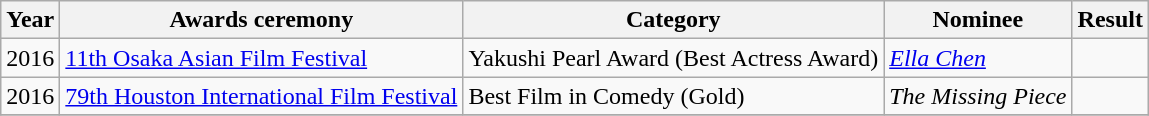<table class="wikitable">
<tr>
<th>Year</th>
<th>Awards ceremony</th>
<th>Category</th>
<th>Nominee</th>
<th>Result</th>
</tr>
<tr>
<td>2016</td>
<td><a href='#'>11th Osaka Asian Film Festival</a></td>
<td>Yakushi Pearl Award (Best Actress Award)</td>
<td><em><a href='#'>Ella Chen</a></em></td>
<td></td>
</tr>
<tr>
<td>2016</td>
<td><a href='#'>79th Houston International Film Festival</a></td>
<td>Best Film in Comedy (Gold)</td>
<td><em>The Missing Piece</em></td>
<td></td>
</tr>
<tr>
</tr>
</table>
